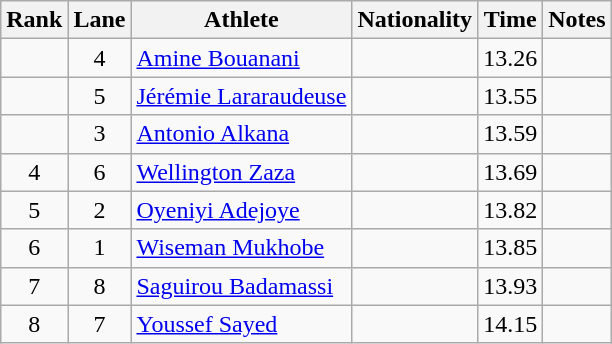<table class="wikitable sortable" style="text-align:center">
<tr>
<th>Rank</th>
<th>Lane</th>
<th>Athlete</th>
<th>Nationality</th>
<th>Time</th>
<th>Notes</th>
</tr>
<tr>
<td></td>
<td>4</td>
<td align="left"><a href='#'>Amine Bouanani</a></td>
<td align=left></td>
<td>13.26</td>
<td></td>
</tr>
<tr>
<td></td>
<td>5</td>
<td align="left"><a href='#'>Jérémie Lararaudeuse</a></td>
<td align=left></td>
<td>13.55</td>
<td></td>
</tr>
<tr>
<td></td>
<td>3</td>
<td align="left"><a href='#'>Antonio Alkana</a></td>
<td align=left></td>
<td>13.59</td>
<td></td>
</tr>
<tr>
<td>4</td>
<td>6</td>
<td align="left"><a href='#'>Wellington Zaza</a></td>
<td align=left></td>
<td>13.69</td>
<td></td>
</tr>
<tr>
<td>5</td>
<td>2</td>
<td align="left"><a href='#'>Oyeniyi Adejoye</a></td>
<td align=left></td>
<td>13.82</td>
<td></td>
</tr>
<tr>
<td>6</td>
<td>1</td>
<td align="left"><a href='#'>Wiseman Mukhobe</a></td>
<td align=left></td>
<td>13.85</td>
<td></td>
</tr>
<tr>
<td>7</td>
<td>8</td>
<td align="left"><a href='#'>Saguirou Badamassi</a></td>
<td align=left></td>
<td>13.93</td>
<td></td>
</tr>
<tr>
<td>8</td>
<td>7</td>
<td align="left"><a href='#'>Youssef Sayed</a></td>
<td align=left></td>
<td>14.15</td>
<td></td>
</tr>
</table>
